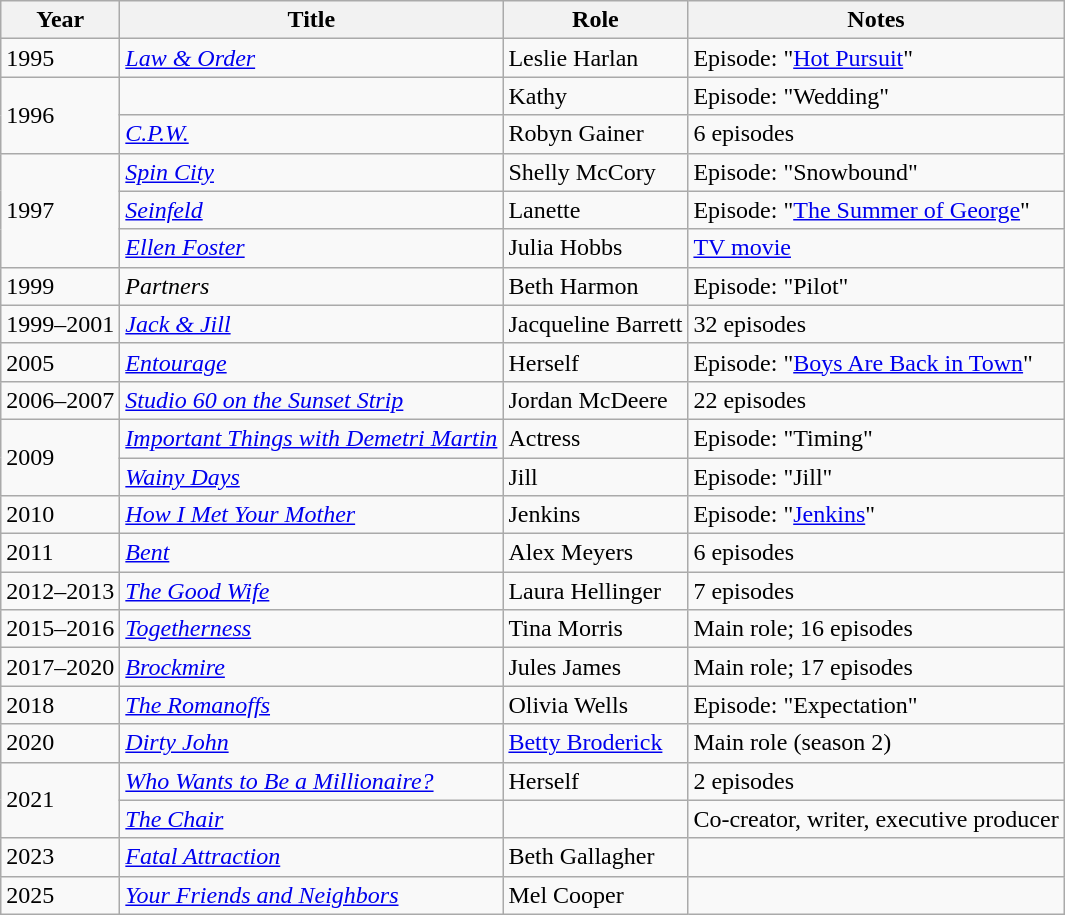<table class="wikitable sortable">
<tr>
<th>Year</th>
<th>Title</th>
<th>Role</th>
<th class="unsortable">Notes</th>
</tr>
<tr>
<td>1995</td>
<td><em><a href='#'>Law & Order</a></em></td>
<td>Leslie Harlan</td>
<td>Episode: "<a href='#'>Hot Pursuit</a>"</td>
</tr>
<tr>
<td rowspan="2">1996</td>
<td><em></em></td>
<td>Kathy</td>
<td>Episode: "Wedding"</td>
</tr>
<tr>
<td><em><a href='#'>C.P.W.</a></em></td>
<td>Robyn Gainer</td>
<td>6 episodes</td>
</tr>
<tr>
<td rowspan="3">1997</td>
<td><em><a href='#'>Spin City</a></em></td>
<td>Shelly McCory</td>
<td>Episode: "Snowbound"</td>
</tr>
<tr>
<td><em><a href='#'>Seinfeld</a></em></td>
<td>Lanette</td>
<td>Episode: "<a href='#'>The Summer of George</a>"</td>
</tr>
<tr>
<td><em><a href='#'>Ellen Foster</a></em></td>
<td>Julia Hobbs</td>
<td><a href='#'>TV movie</a></td>
</tr>
<tr>
<td>1999</td>
<td><em>Partners</em></td>
<td>Beth Harmon</td>
<td>Episode: "Pilot"</td>
</tr>
<tr>
<td>1999–2001</td>
<td><em><a href='#'>Jack & Jill</a></em></td>
<td>Jacqueline Barrett</td>
<td>32 episodes</td>
</tr>
<tr>
<td>2005</td>
<td><em><a href='#'>Entourage</a></em></td>
<td>Herself</td>
<td>Episode: "<a href='#'>Boys Are Back in Town</a>"</td>
</tr>
<tr>
<td>2006–2007</td>
<td><em><a href='#'>Studio 60 on the Sunset Strip</a></em></td>
<td>Jordan McDeere</td>
<td>22 episodes</td>
</tr>
<tr>
<td rowspan="2">2009</td>
<td><em><a href='#'>Important Things with Demetri Martin</a></em></td>
<td>Actress</td>
<td>Episode: "Timing"</td>
</tr>
<tr>
<td><em><a href='#'>Wainy Days</a></em></td>
<td>Jill</td>
<td>Episode: "Jill"</td>
</tr>
<tr>
<td>2010</td>
<td><em><a href='#'>How I Met Your Mother</a></em></td>
<td>Jenkins</td>
<td>Episode: "<a href='#'>Jenkins</a>"</td>
</tr>
<tr>
<td>2011</td>
<td><em><a href='#'>Bent</a></em></td>
<td>Alex Meyers</td>
<td>6 episodes</td>
</tr>
<tr>
<td>2012–2013</td>
<td><em><a href='#'>The Good Wife</a></em></td>
<td>Laura Hellinger</td>
<td>7 episodes</td>
</tr>
<tr>
<td>2015–2016</td>
<td><em><a href='#'>Togetherness</a></em></td>
<td>Tina Morris</td>
<td>Main role; 16 episodes</td>
</tr>
<tr>
<td>2017–2020</td>
<td><em><a href='#'>Brockmire</a></em></td>
<td>Jules James</td>
<td>Main role; 17 episodes</td>
</tr>
<tr>
<td>2018</td>
<td><em><a href='#'>The Romanoffs</a></em></td>
<td>Olivia Wells</td>
<td>Episode: "Expectation"</td>
</tr>
<tr>
<td>2020</td>
<td><em><a href='#'>Dirty John</a></em></td>
<td><a href='#'>Betty Broderick</a></td>
<td>Main role (season 2)</td>
</tr>
<tr>
<td rowspan="2">2021</td>
<td><em><a href='#'>Who Wants to Be a Millionaire?</a></em></td>
<td>Herself</td>
<td>2 episodes</td>
</tr>
<tr>
<td><em><a href='#'>The Chair</a></em></td>
<td></td>
<td>Co-creator, writer, executive producer</td>
</tr>
<tr>
<td>2023</td>
<td><em><a href='#'>Fatal Attraction</a></em></td>
<td>Beth Gallagher</td>
<td></td>
</tr>
<tr>
<td>2025</td>
<td><em><a href='#'>Your Friends and Neighbors</a></em></td>
<td>Mel Cooper</td>
<td></td>
</tr>
</table>
